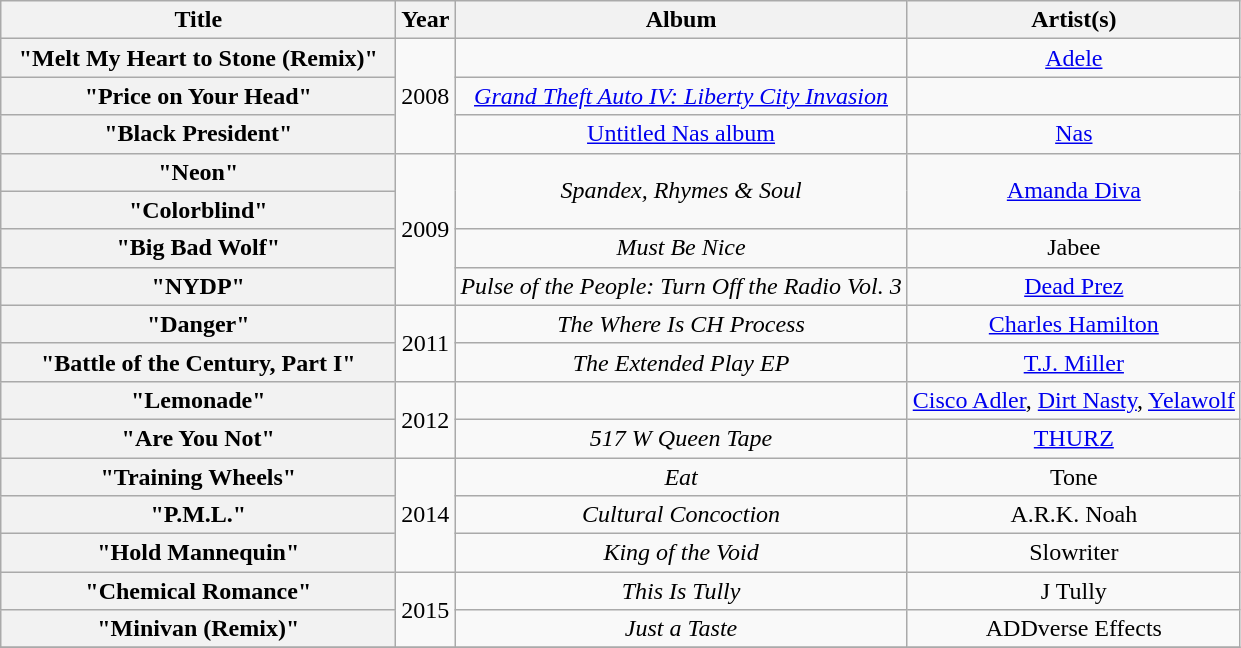<table class="wikitable plainrowheaders" style="text-align:center;">
<tr>
<th scope="col" style="width:16em;">Title</th>
<th scope="col">Year</th>
<th scope="col">Album</th>
<th scope="col">Artist(s)</th>
</tr>
<tr>
<th scope="row">"Melt My Heart to Stone (Remix)"</th>
<td rowspan="3">2008</td>
<td></td>
<td><a href='#'>Adele</a></td>
</tr>
<tr>
<th scope="row">"Price on Your Head"</th>
<td><em><a href='#'>Grand Theft Auto IV: Liberty City Invasion</a></em></td>
<td></td>
</tr>
<tr>
<th scope="row">"Black President"</th>
<td><a href='#'>Untitled Nas album</a></td>
<td><a href='#'>Nas</a></td>
</tr>
<tr>
<th scope="row">"Neon"</th>
<td rowspan="4">2009</td>
<td rowspan="2"><em>Spandex, Rhymes & Soul</em></td>
<td rowspan="2"><a href='#'>Amanda Diva</a></td>
</tr>
<tr>
<th scope="row">"Colorblind"</th>
</tr>
<tr>
<th scope="row">"Big Bad Wolf"</th>
<td><em>Must Be Nice</em></td>
<td>Jabee</td>
</tr>
<tr>
<th scope="row">"NYDP"</th>
<td><em>Pulse of the People: Turn Off the Radio Vol. 3</em></td>
<td><a href='#'>Dead Prez</a></td>
</tr>
<tr>
<th scope="row">"Danger"</th>
<td rowspan="2">2011</td>
<td><em>The Where Is CH Process</em></td>
<td><a href='#'>Charles Hamilton</a></td>
</tr>
<tr>
<th scope="row">"Battle of the Century, Part I"</th>
<td><em>The Extended Play EP</em></td>
<td><a href='#'>T.J. Miller</a></td>
</tr>
<tr>
<th scope="row">"Lemonade"</th>
<td rowspan="2">2012</td>
<td></td>
<td><a href='#'>Cisco Adler</a>, <a href='#'>Dirt Nasty</a>, <a href='#'>Yelawolf</a></td>
</tr>
<tr>
<th scope="row">"Are You Not"</th>
<td><em>517 W Queen Tape</em></td>
<td><a href='#'>THURZ</a></td>
</tr>
<tr>
<th scope="row">"Training Wheels"</th>
<td rowspan="3">2014</td>
<td><em>Eat</em></td>
<td>Tone</td>
</tr>
<tr>
<th scope="row">"P.M.L."</th>
<td><em>Cultural Concoction</em></td>
<td>A.R.K. Noah</td>
</tr>
<tr>
<th scope="row">"Hold Mannequin"</th>
<td><em>King of the Void</em></td>
<td>Slowriter</td>
</tr>
<tr>
<th scope="row">"Chemical Romance"</th>
<td rowspan="2">2015</td>
<td><em>This Is Tully</em></td>
<td>J Tully</td>
</tr>
<tr>
<th scope="row">"Minivan (Remix)"</th>
<td><em>Just a Taste</em></td>
<td>ADDverse Effects</td>
</tr>
<tr>
</tr>
</table>
